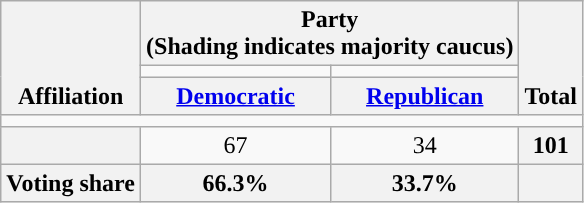<table class=wikitable style="text-align:center">
<tr style="vertical-align:bottom;">
<th rowspan=3>Affiliation</th>
<th colspan=2>Party <div>(Shading indicates majority caucus)</div></th>
<th rowspan=3>Total</th>
</tr>
<tr style="height:5px">
<td style="background-color:"></td>
<td style="background-color:"></td>
</tr>
<tr>
<th><a href='#'>Democratic</a></th>
<th><a href='#'>Republican</a></th>
</tr>
<tr>
<td colspan=5></td>
</tr>
<tr>
<th nowrap style="font-size:80%"></th>
<td>67</td>
<td>34</td>
<th>101</th>
</tr>
<tr>
<th>Voting share</th>
<th>66.3%</th>
<th>33.7%</th>
<th colspan=2></th>
</tr>
</table>
